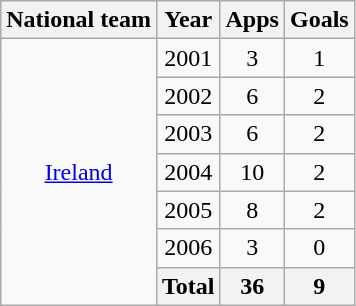<table class="wikitable" style="text-align:center">
<tr>
<th>National team</th>
<th>Year</th>
<th>Apps</th>
<th>Goals</th>
</tr>
<tr>
<td rowspan="7"><a href='#'>Ireland</a></td>
<td>2001</td>
<td>3</td>
<td>1</td>
</tr>
<tr>
<td>2002</td>
<td>6</td>
<td>2</td>
</tr>
<tr>
<td>2003</td>
<td>6</td>
<td>2</td>
</tr>
<tr>
<td>2004</td>
<td>10</td>
<td>2</td>
</tr>
<tr>
<td>2005</td>
<td>8</td>
<td>2</td>
</tr>
<tr>
<td>2006</td>
<td>3</td>
<td>0</td>
</tr>
<tr>
<th>Total</th>
<th>36</th>
<th>9</th>
</tr>
</table>
